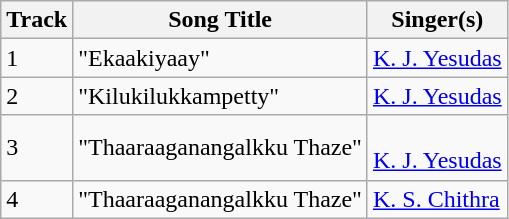<table class="wikitable">
<tr>
<th>Track</th>
<th>Song Title</th>
<th>Singer(s)</th>
</tr>
<tr>
<td>1</td>
<td>"Ekaakiyaay"</td>
<td><a href='#'>K. J. Yesudas</a></td>
</tr>
<tr>
<td>2</td>
<td>"Kilukilukkampetty"</td>
<td><a href='#'>K. J. Yesudas</a></td>
</tr>
<tr>
<td>3</td>
<td>"Thaaraaganangalkku Thaze"</td>
<td><br><a href='#'>K. J. Yesudas</a></td>
</tr>
<tr>
<td>4</td>
<td>"Thaaraaganangalkku Thaze"</td>
<td><a href='#'>K. S. Chithra</a></td>
</tr>
</table>
